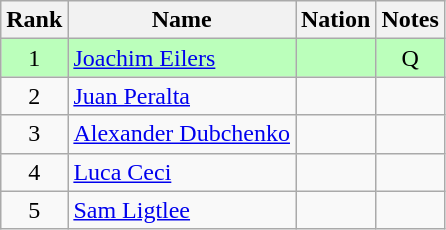<table class="wikitable sortable" style="text-align:center">
<tr>
<th>Rank</th>
<th>Name</th>
<th>Nation</th>
<th>Notes</th>
</tr>
<tr bgcolor=bbffbb>
<td>1</td>
<td align=left><a href='#'>Joachim Eilers</a></td>
<td align=left></td>
<td>Q</td>
</tr>
<tr>
<td>2</td>
<td align=left><a href='#'>Juan Peralta</a></td>
<td align=left></td>
<td></td>
</tr>
<tr>
<td>3</td>
<td align=left><a href='#'>Alexander Dubchenko</a></td>
<td align=left></td>
<td></td>
</tr>
<tr>
<td>4</td>
<td align=left><a href='#'>Luca Ceci</a></td>
<td align=left></td>
<td></td>
</tr>
<tr>
<td>5</td>
<td align=left><a href='#'>Sam Ligtlee</a></td>
<td align=left></td>
<td></td>
</tr>
</table>
